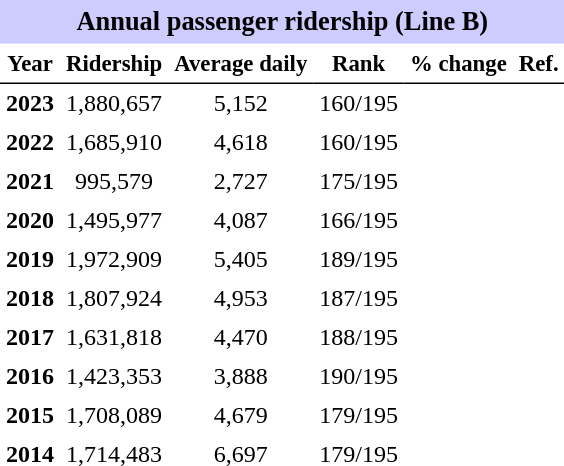<table class="toccolours" cellpadding="4" cellspacing="0" style="text-align:right;">
<tr>
<th colspan="6"  style="background-color:#ccf; background-color:#ccf; font-size:110%; text-align:center;">Annual passenger ridership (Line B)</th>
</tr>
<tr style="font-size:95%; text-align:center">
<th style="border-bottom:1px solid black">Year</th>
<th style="border-bottom:1px solid black">Ridership</th>
<th style="border-bottom:1px solid black">Average daily</th>
<th style="border-bottom:1px solid black">Rank</th>
<th style="border-bottom:1px solid black">% change</th>
<th style="border-bottom:1px solid black">Ref.</th>
</tr>
<tr style="text-align:center;">
<td><strong>2023</strong></td>
<td>1,880,657</td>
<td>5,152</td>
<td>160/195</td>
<td></td>
<td></td>
</tr>
<tr style="text-align:center;">
<td><strong>2022</strong></td>
<td>1,685,910</td>
<td>4,618</td>
<td>160/195</td>
<td></td>
<td></td>
</tr>
<tr style="text-align:center;">
<td><strong>2021</strong></td>
<td>995,579</td>
<td>2,727</td>
<td>175/195</td>
<td></td>
<td></td>
</tr>
<tr style="text-align:center;">
<td><strong>2020</strong></td>
<td>1,495,977</td>
<td>4,087</td>
<td>166/195</td>
<td></td>
<td></td>
</tr>
<tr style="text-align:center;">
<td><strong>2019</strong></td>
<td>1,972,909</td>
<td>5,405</td>
<td>189/195</td>
<td></td>
<td></td>
</tr>
<tr style="text-align:center;">
<td><strong>2018</strong></td>
<td>1,807,924</td>
<td>4,953</td>
<td>187/195</td>
<td></td>
<td></td>
</tr>
<tr style="text-align:center;">
<td><strong>2017</strong></td>
<td>1,631,818</td>
<td>4,470</td>
<td>188/195</td>
<td></td>
<td></td>
</tr>
<tr style="text-align:center;">
<td><strong>2016</strong></td>
<td>1,423,353</td>
<td>3,888</td>
<td>190/195</td>
<td></td>
<td></td>
</tr>
<tr style="text-align:center;">
<td><strong>2015</strong></td>
<td>1,708,089</td>
<td>4,679</td>
<td>179/195</td>
<td></td>
<td></td>
</tr>
<tr style="text-align:center;">
<td><strong>2014</strong></td>
<td>1,714,483</td>
<td>6,697</td>
<td>179/195</td>
<td></td>
<td></td>
</tr>
</table>
